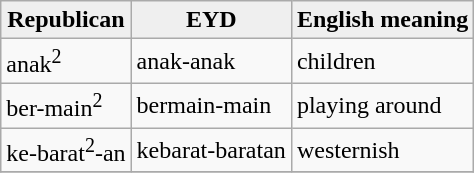<table class="wikitable">
<tr>
<th style="background:#efefef;">Republican</th>
<th style="background:#efefef;">EYD</th>
<th style="background:#efefef;">English meaning</th>
</tr>
<tr>
<td>anak<sup>2</sup></td>
<td>anak-anak</td>
<td>children</td>
</tr>
<tr>
<td>ber-main<sup>2</sup></td>
<td>bermain-main</td>
<td>playing around</td>
</tr>
<tr>
<td>ke-barat<sup>2</sup>-an</td>
<td>kebarat-baratan</td>
<td>westernish</td>
</tr>
<tr>
</tr>
</table>
